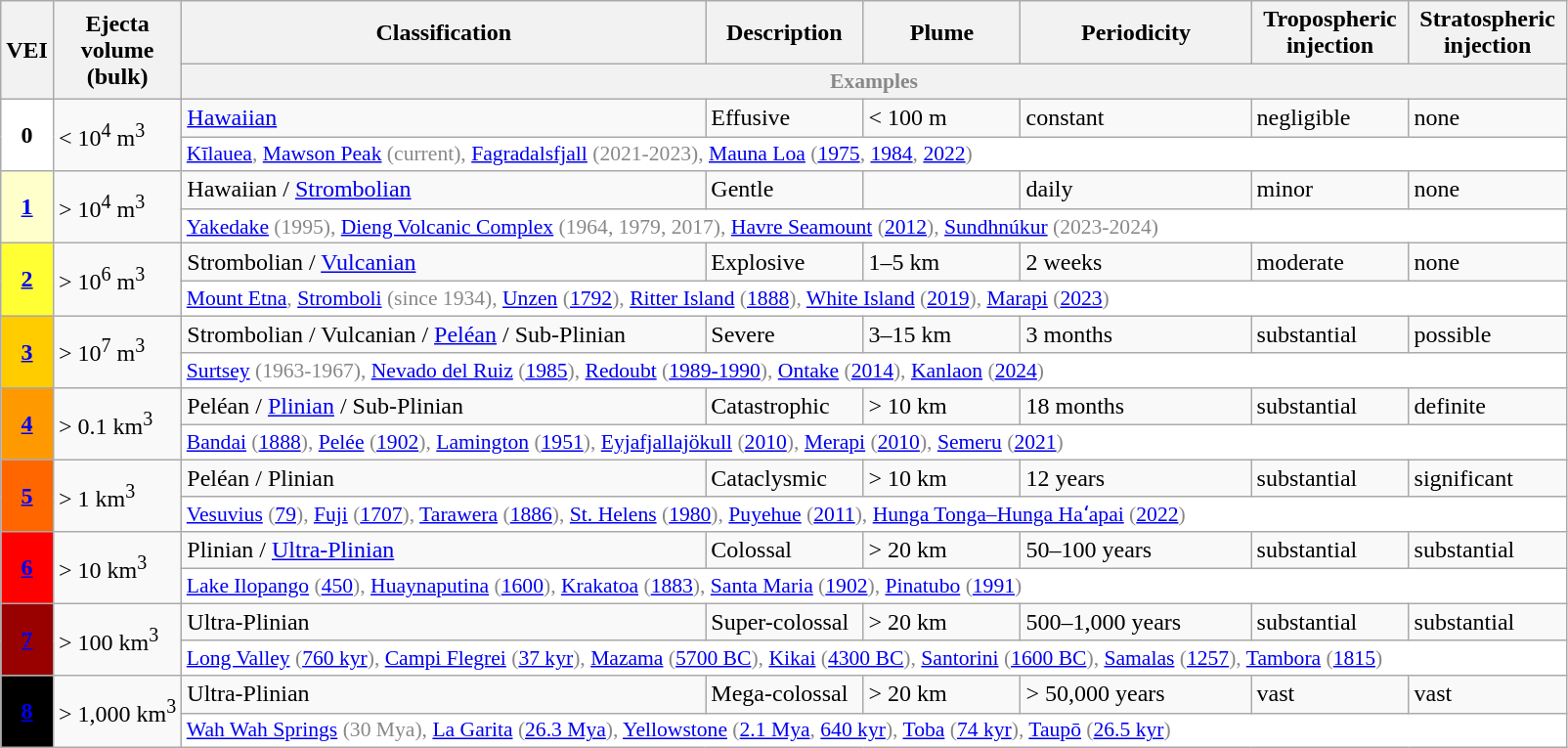<table class="wikitable">
<tr>
<th rowspan="2">VEI</th>
<th rowspan="2">Ejecta<br> volume<br>(bulk)</th>
<th style="width: 350px;">Classification</th>
<th style="width: 100px;">Description</th>
<th style="width: 100px;">Plume</th>
<th style="width: 150px;">Periodicity</th>
<th style="width: 100px;">Tropospheric<br>injection</th>
<th style="width: 100px;">Stratospheric<br>injection</th>
</tr>
<tr>
<th colspan="7" style="font-size:90%; color:#888;">Examples</th>
</tr>
<tr>
<th rowspan="2" style="background-color: white;">0</th>
<td rowspan="2">< 10<sup>4</sup> m<sup>3</sup></td>
<td><a href='#'>Hawaiian</a></td>
<td>Effusive</td>
<td>< 100 m</td>
<td>constant</td>
<td>negligible</td>
<td>none</td>
</tr>
<tr>
<td colspan="7" style="font-size:90%; color:#888; max-width:1px; background:white;"><a href='#'>Kīlauea</a>, <a href='#'>Mawson Peak</a> (current), <a href='#'>Fagradalsfjall</a> (2021-2023), <a href='#'>Mauna Loa</a> (<a href='#'>1975</a>, <a href='#'>1984</a>, <a href='#'>2022</a>)</td>
</tr>
<tr>
<th rowspan="2" style="background-color: #FFC;"><a href='#'><span>1</span></a></th>
<td rowspan="2">> 10<sup>4</sup> m<sup>3</sup></td>
<td>Hawaiian / <a href='#'>Strombolian</a></td>
<td>Gentle</td>
<td></td>
<td>daily</td>
<td>minor</td>
<td>none</td>
</tr>
<tr>
<td colspan="7" style="font-size:90%; color:#888; background:white;"><a href='#'>Yakedake</a> (1995), <a href='#'>Dieng Volcanic Complex</a> (1964, 1979, 2017), <a href='#'>Havre Seamount</a> (<a href='#'>2012</a>), <a href='#'>Sundhnúkur</a> (2023-2024)</td>
</tr>
<tr>
<th rowspan="2" style="background-color: #FF3;"><a href='#'><span>2</span></a></th>
<td rowspan="2">> 10<sup>6</sup> m<sup>3</sup></td>
<td>Strombolian / <a href='#'>Vulcanian</a></td>
<td>Explosive</td>
<td>1–5 km</td>
<td>2 weeks</td>
<td>moderate</td>
<td>none</td>
</tr>
<tr>
<td colspan="7" style="font-size:90%; color:#888; max-width:1px; background:white;"><a href='#'>Mount Etna</a>, <a href='#'>Stromboli</a> (since 1934), <a href='#'>Unzen</a> (<a href='#'>1792</a>), <a href='#'>Ritter Island</a> (<a href='#'>1888</a>), <a href='#'>White Island</a> (<a href='#'>2019</a>), <a href='#'>Marapi</a> (<a href='#'>2023</a>)</td>
</tr>
<tr>
<th rowspan="2" style="background-color: #FC0;"><a href='#'><span>3</span></a></th>
<td rowspan="2">> 10<sup>7</sup> m<sup>3</sup></td>
<td>Strombolian / Vulcanian / <a href='#'>Peléan</a> / Sub-Plinian</td>
<td>Severe</td>
<td>3–15 km</td>
<td>3 months</td>
<td>substantial</td>
<td>possible</td>
</tr>
<tr>
<td colspan="7" style="font-size:90%; color:#888; max-width:1px; background:white;"><a href='#'>Surtsey</a> (1963-1967), <a href='#'>Nevado del Ruiz</a> (<a href='#'>1985</a>), <a href='#'>Redoubt</a> (<a href='#'>1989-1990</a>), <a href='#'>Ontake</a> (<a href='#'>2014</a>), <a href='#'>Kanlaon</a> (<a href='#'>2024</a>)</td>
</tr>
<tr>
<th rowspan="2" style="background-color: #F90;"><a href='#'><span>4</span></a></th>
<td rowspan="2">> 0.1 km<sup>3</sup></td>
<td>Peléan / <a href='#'>Plinian</a> / Sub-Plinian</td>
<td>Catastrophic</td>
<td>> 10 km</td>
<td>18 months</td>
<td>substantial</td>
<td>definite</td>
</tr>
<tr>
<td colspan="7" style="font-size:90%; color:#888; max-width:1px; background:white;"><a href='#'>Bandai</a> (<a href='#'>1888</a>), <a href='#'>Pelée</a> (<a href='#'>1902</a>), <a href='#'>Lamington</a> (<a href='#'>1951</a>), <a href='#'>Eyjafjallajökull</a> (<a href='#'>2010</a>), <a href='#'>Merapi</a> (<a href='#'>2010</a>), <a href='#'>Semeru</a> (<a href='#'>2021</a>)</td>
</tr>
<tr>
<th rowspan="2" style="background-color: #F60;"><a href='#'><span>5</span></a></th>
<td rowspan="2">> 1 km<sup>3</sup></td>
<td>Peléan / Plinian</td>
<td>Cataclysmic</td>
<td>> 10 km</td>
<td>12 years</td>
<td>substantial</td>
<td>significant</td>
</tr>
<tr>
<td colspan="7" style="font-size:90%; color:#888; max-width:1px; background:white;"><a href='#'>Vesuvius</a> (<a href='#'>79</a>), <a href='#'>Fuji</a> (<a href='#'>1707</a>), <a href='#'>Tarawera</a> (<a href='#'>1886</a>), <a href='#'>St. Helens</a> (<a href='#'>1980</a>), <a href='#'>Puyehue</a> (<a href='#'>2011</a>), <a href='#'>Hunga Tonga–Hunga Haʻapai</a> (<a href='#'>2022</a>)</td>
</tr>
<tr>
<th rowspan="2" style="background-color: #F00;"><a href='#'><span>6</span></a></th>
<td rowspan="2">> 10 km<sup>3</sup></td>
<td>Plinian / <a href='#'>Ultra-Plinian</a></td>
<td>Colossal</td>
<td>> 20 km</td>
<td>50–100 years</td>
<td>substantial</td>
<td>substantial</td>
</tr>
<tr>
<td colspan="7" style="font-size:90%; color:#888; max-width:1px; background:white;"><a href='#'>Lake Ilopango</a> (<a href='#'>450</a>), <a href='#'>Huaynaputina</a> (<a href='#'>1600</a>), <a href='#'>Krakatoa</a> (<a href='#'>1883</a>), <a href='#'>Santa Maria</a> (<a href='#'>1902</a>), <a href='#'>Pinatubo</a> (<a href='#'>1991</a>)</td>
</tr>
<tr>
<th rowspan="2" style="background-color: #900;"><a href='#'><span>7</span></a></th>
<td rowspan="2">> 100 km<sup>3</sup></td>
<td>Ultra-Plinian</td>
<td>Super-colossal</td>
<td>> 20 km</td>
<td>500–1,000 years</td>
<td>substantial</td>
<td>substantial</td>
</tr>
<tr>
<td colspan="7" style="font-size:90%; color:#888; max-width:1px; background:white;"><a href='#'>Long Valley</a> (<a href='#'>760 kyr</a>), <a href='#'>Campi Flegrei</a> (<a href='#'>37 kyr</a>), <a href='#'>Mazama</a> (<a href='#'>5700 BC</a>), <a href='#'>Kikai</a> (<a href='#'>4300 BC</a>), <a href='#'>Santorini</a> (<a href='#'>1600 BC</a>), <a href='#'>Samalas</a> (<a href='#'>1257</a>), <a href='#'>Tambora</a> (<a href='#'>1815</a>)</td>
</tr>
<tr>
<th rowspan="2" style="background-color: black;"><a href='#'><span>8</span></a></th>
<td rowspan="2">> 1,000 km<sup>3</sup></td>
<td>Ultra-Plinian</td>
<td>Mega-colossal</td>
<td>> 20 km</td>
<td>> 50,000 years</td>
<td>vast</td>
<td>vast</td>
</tr>
<tr>
<td colspan="7" style="font-size:90%; color:#888; max-width:1px; background:white;"><a href='#'>Wah Wah Springs</a> (30 Mya), <a href='#'>La Garita</a> (<a href='#'>26.3 Mya</a>), <a href='#'>Yellowstone</a> (<a href='#'>2.1 Mya</a>, <a href='#'>640 kyr</a>), <a href='#'>Toba</a> (<a href='#'>74 kyr</a>), <a href='#'>Taupō</a> (<a href='#'>26.5 kyr</a>)</td>
</tr>
</table>
